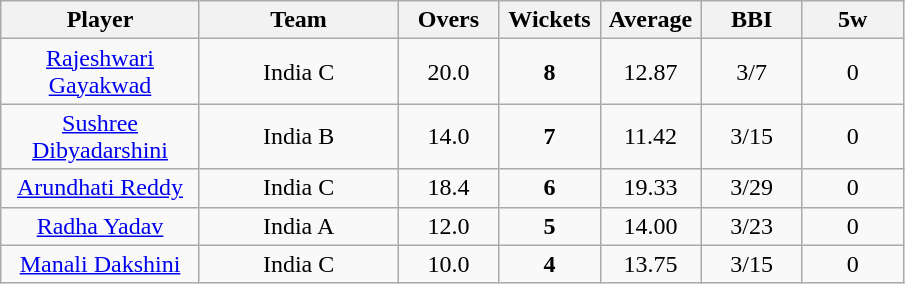<table class="wikitable" style="text-align:center">
<tr>
<th width=125>Player</th>
<th width=125>Team</th>
<th width=60>Overs</th>
<th width=60>Wickets</th>
<th width=60>Average</th>
<th width=60>BBI</th>
<th width=60>5w</th>
</tr>
<tr>
<td><a href='#'>Rajeshwari Gayakwad</a></td>
<td>India C</td>
<td>20.0</td>
<td><strong>8</strong></td>
<td>12.87</td>
<td>3/7</td>
<td>0</td>
</tr>
<tr>
<td><a href='#'>Sushree Dibyadarshini</a></td>
<td>India B</td>
<td>14.0</td>
<td><strong>7</strong></td>
<td>11.42</td>
<td>3/15</td>
<td>0</td>
</tr>
<tr>
<td><a href='#'>Arundhati Reddy</a></td>
<td>India C</td>
<td>18.4</td>
<td><strong>6</strong></td>
<td>19.33</td>
<td>3/29</td>
<td>0</td>
</tr>
<tr>
<td><a href='#'>Radha Yadav</a></td>
<td>India A</td>
<td>12.0</td>
<td><strong>5</strong></td>
<td>14.00</td>
<td>3/23</td>
<td>0</td>
</tr>
<tr>
<td><a href='#'>Manali Dakshini</a></td>
<td>India C</td>
<td>10.0</td>
<td><strong>4</strong></td>
<td>13.75</td>
<td>3/15</td>
<td>0</td>
</tr>
</table>
